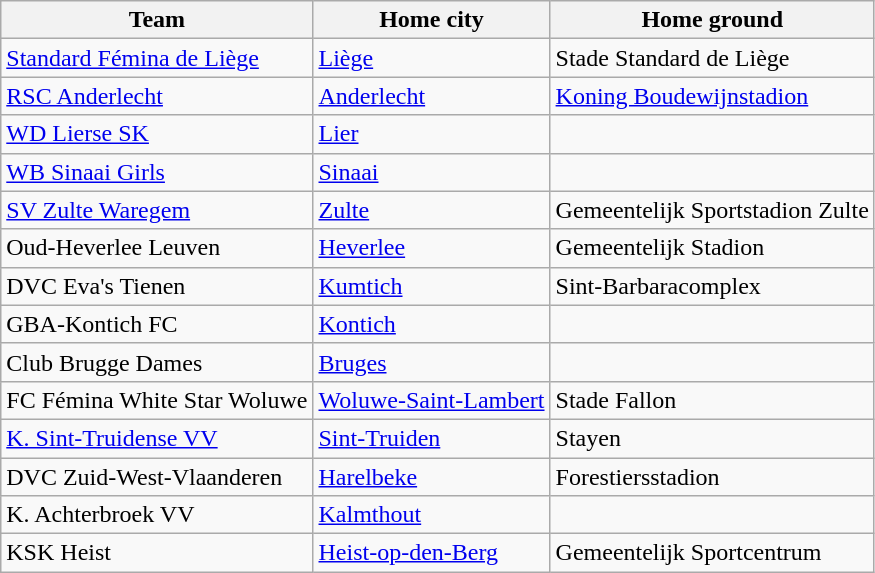<table class="wikitable sortable">
<tr>
<th>Team</th>
<th>Home city</th>
<th>Home ground</th>
</tr>
<tr>
<td><a href='#'>Standard Fémina de Liège</a></td>
<td><a href='#'>Liège</a></td>
<td>Stade Standard de Liège</td>
</tr>
<tr>
<td><a href='#'>RSC Anderlecht</a></td>
<td><a href='#'>Anderlecht</a></td>
<td><a href='#'>Koning Boudewijnstadion</a></td>
</tr>
<tr>
<td><a href='#'>WD Lierse SK</a></td>
<td><a href='#'>Lier</a></td>
<td></td>
</tr>
<tr>
<td><a href='#'>WB Sinaai Girls</a></td>
<td><a href='#'>Sinaai</a></td>
<td></td>
</tr>
<tr>
<td><a href='#'>SV Zulte Waregem</a></td>
<td><a href='#'>Zulte</a></td>
<td>Gemeentelijk Sportstadion Zulte</td>
</tr>
<tr>
<td>Oud-Heverlee Leuven</td>
<td><a href='#'>Heverlee</a></td>
<td>Gemeentelijk Stadion</td>
</tr>
<tr>
<td>DVC Eva's Tienen</td>
<td><a href='#'>Kumtich</a></td>
<td>Sint-Barbaracomplex</td>
</tr>
<tr>
<td>GBA-Kontich FC</td>
<td><a href='#'>Kontich</a></td>
<td></td>
</tr>
<tr>
<td>Club Brugge Dames</td>
<td><a href='#'>Bruges</a></td>
<td></td>
</tr>
<tr>
<td>FC Fémina White Star Woluwe</td>
<td><a href='#'>Woluwe-Saint-Lambert</a></td>
<td>Stade Fallon</td>
</tr>
<tr>
<td><a href='#'>K. Sint-Truidense VV</a></td>
<td><a href='#'>Sint-Truiden</a></td>
<td>Stayen</td>
</tr>
<tr>
<td>DVC Zuid-West-Vlaanderen</td>
<td><a href='#'>Harelbeke</a></td>
<td>Forestiersstadion</td>
</tr>
<tr>
<td>K. Achterbroek VV</td>
<td><a href='#'>Kalmthout</a></td>
<td></td>
</tr>
<tr>
<td>KSK Heist</td>
<td><a href='#'>Heist-op-den-Berg</a></td>
<td>Gemeentelijk Sportcentrum</td>
</tr>
</table>
